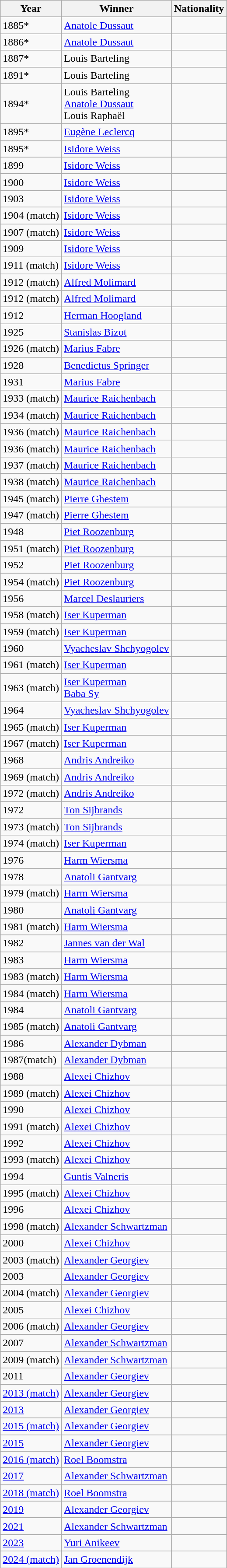<table class="wikitable">
<tr>
<th>Year</th>
<th>Winner</th>
<th>Nationality</th>
</tr>
<tr>
<td>1885*</td>
<td><a href='#'>Anatole Dussaut</a></td>
<td></td>
</tr>
<tr>
<td>1886*</td>
<td><a href='#'>Anatole Dussaut</a></td>
<td></td>
</tr>
<tr>
<td>1887*</td>
<td>Louis Barteling</td>
<td></td>
</tr>
<tr>
<td>1891*</td>
<td>Louis Barteling</td>
<td></td>
</tr>
<tr>
<td>1894*</td>
<td>Louis Barteling <br> <a href='#'>Anatole Dussaut</a> <br> Louis Raphaël</td>
<td></td>
</tr>
<tr>
<td>1895*</td>
<td><a href='#'>Eugène Leclercq</a></td>
<td></td>
</tr>
<tr>
<td>1895*</td>
<td><a href='#'>Isidore Weiss</a></td>
<td></td>
</tr>
<tr>
<td>1899</td>
<td><a href='#'>Isidore Weiss</a></td>
<td></td>
</tr>
<tr>
<td>1900</td>
<td><a href='#'>Isidore Weiss</a></td>
<td></td>
</tr>
<tr>
<td>1903</td>
<td><a href='#'>Isidore Weiss</a></td>
<td></td>
</tr>
<tr>
<td>1904 (match)</td>
<td><a href='#'>Isidore Weiss</a></td>
<td></td>
</tr>
<tr>
<td>1907 (match)</td>
<td><a href='#'>Isidore Weiss</a></td>
<td></td>
</tr>
<tr>
<td>1909</td>
<td><a href='#'>Isidore Weiss</a></td>
<td></td>
</tr>
<tr>
<td>1911 (match)</td>
<td><a href='#'>Isidore Weiss</a></td>
<td></td>
</tr>
<tr>
<td>1912 (match)</td>
<td><a href='#'>Alfred Molimard</a></td>
<td></td>
</tr>
<tr>
<td>1912 (match)</td>
<td><a href='#'>Alfred Molimard</a></td>
<td></td>
</tr>
<tr>
<td>1912</td>
<td><a href='#'>Herman Hoogland</a></td>
<td></td>
</tr>
<tr>
<td>1925</td>
<td><a href='#'>Stanislas Bizot</a></td>
<td></td>
</tr>
<tr>
<td>1926 (match)</td>
<td><a href='#'>Marius Fabre</a></td>
<td></td>
</tr>
<tr>
<td>1928</td>
<td><a href='#'>Benedictus Springer</a></td>
<td></td>
</tr>
<tr>
<td>1931</td>
<td><a href='#'>Marius Fabre</a></td>
<td></td>
</tr>
<tr>
<td>1933 (match)</td>
<td><a href='#'>Maurice Raichenbach</a></td>
<td></td>
</tr>
<tr>
<td>1934 (match)</td>
<td><a href='#'>Maurice Raichenbach</a></td>
<td></td>
</tr>
<tr>
<td>1936 (match)</td>
<td><a href='#'>Maurice Raichenbach</a></td>
<td></td>
</tr>
<tr>
<td>1936 (match)</td>
<td><a href='#'>Maurice Raichenbach</a></td>
<td></td>
</tr>
<tr>
<td>1937 (match)</td>
<td><a href='#'>Maurice Raichenbach</a></td>
<td></td>
</tr>
<tr>
<td>1938 (match)</td>
<td><a href='#'>Maurice Raichenbach</a></td>
<td></td>
</tr>
<tr>
<td>1945 (match)</td>
<td><a href='#'>Pierre Ghestem</a></td>
<td></td>
</tr>
<tr>
<td>1947 (match)</td>
<td><a href='#'>Pierre Ghestem</a></td>
<td></td>
</tr>
<tr>
<td>1948</td>
<td><a href='#'>Piet Roozenburg</a></td>
<td></td>
</tr>
<tr>
<td>1951 (match)</td>
<td><a href='#'>Piet Roozenburg</a></td>
<td></td>
</tr>
<tr>
<td>1952</td>
<td><a href='#'>Piet Roozenburg</a></td>
<td></td>
</tr>
<tr>
<td>1954 (match)</td>
<td><a href='#'>Piet Roozenburg</a></td>
<td></td>
</tr>
<tr>
<td>1956</td>
<td><a href='#'>Marcel Deslauriers</a></td>
<td></td>
</tr>
<tr>
<td>1958 (match)</td>
<td><a href='#'>Iser Kuperman</a></td>
<td></td>
</tr>
<tr>
<td>1959 (match)</td>
<td><a href='#'>Iser Kuperman</a></td>
<td></td>
</tr>
<tr>
<td>1960</td>
<td><a href='#'>Vyacheslav Shchyogolev</a></td>
<td></td>
</tr>
<tr>
<td>1961 (match)</td>
<td><a href='#'>Iser Kuperman</a></td>
<td></td>
</tr>
<tr>
<td>1963 (match)</td>
<td><a href='#'>Iser Kuperman</a> <br> <a href='#'>Baba Sy</a></td>
<td> <br> </td>
</tr>
<tr>
<td>1964</td>
<td><a href='#'>Vyacheslav Shchyogolev</a></td>
<td></td>
</tr>
<tr>
<td>1965 (match)</td>
<td><a href='#'>Iser Kuperman</a></td>
<td></td>
</tr>
<tr>
<td>1967 (match)</td>
<td><a href='#'>Iser Kuperman</a></td>
<td></td>
</tr>
<tr>
<td>1968</td>
<td><a href='#'>Andris Andreiko</a></td>
<td></td>
</tr>
<tr>
<td>1969 (match)</td>
<td><a href='#'>Andris Andreiko</a></td>
<td></td>
</tr>
<tr>
<td>1972 (match)</td>
<td><a href='#'>Andris Andreiko</a></td>
<td></td>
</tr>
<tr>
<td>1972</td>
<td><a href='#'>Ton Sijbrands</a></td>
<td></td>
</tr>
<tr>
<td>1973 (match)</td>
<td><a href='#'>Ton Sijbrands</a></td>
<td></td>
</tr>
<tr>
<td>1974 (match)</td>
<td><a href='#'>Iser Kuperman</a></td>
<td></td>
</tr>
<tr>
<td>1976</td>
<td><a href='#'>Harm Wiersma</a></td>
<td></td>
</tr>
<tr>
<td>1978</td>
<td><a href='#'>Anatoli Gantvarg</a></td>
<td></td>
</tr>
<tr>
<td>1979 (match)</td>
<td><a href='#'>Harm Wiersma</a></td>
<td></td>
</tr>
<tr>
<td>1980</td>
<td><a href='#'>Anatoli Gantvarg</a></td>
<td></td>
</tr>
<tr>
<td>1981 (match)</td>
<td><a href='#'>Harm Wiersma</a></td>
<td></td>
</tr>
<tr>
<td>1982</td>
<td><a href='#'>Jannes van der Wal</a></td>
<td></td>
</tr>
<tr>
<td>1983</td>
<td><a href='#'>Harm Wiersma</a></td>
<td></td>
</tr>
<tr>
<td>1983 (match)</td>
<td><a href='#'>Harm Wiersma</a></td>
<td></td>
</tr>
<tr>
<td>1984 (match)</td>
<td><a href='#'>Harm Wiersma</a></td>
<td></td>
</tr>
<tr>
<td>1984</td>
<td><a href='#'>Anatoli Gantvarg</a></td>
<td></td>
</tr>
<tr>
<td>1985 (match)</td>
<td><a href='#'>Anatoli Gantvarg</a></td>
<td></td>
</tr>
<tr>
<td>1986</td>
<td><a href='#'>Alexander Dybman</a></td>
<td></td>
</tr>
<tr>
<td>1987(match)</td>
<td><a href='#'>Alexander Dybman</a></td>
<td></td>
</tr>
<tr>
<td>1988</td>
<td><a href='#'>Alexei Chizhov</a></td>
<td></td>
</tr>
<tr>
<td>1989 (match)</td>
<td><a href='#'>Alexei Chizhov</a></td>
<td></td>
</tr>
<tr>
<td>1990</td>
<td><a href='#'>Alexei Chizhov</a></td>
<td></td>
</tr>
<tr>
<td>1991 (match)</td>
<td><a href='#'>Alexei Chizhov</a></td>
<td></td>
</tr>
<tr>
<td>1992</td>
<td><a href='#'>Alexei Chizhov</a></td>
<td></td>
</tr>
<tr>
<td>1993 (match)</td>
<td><a href='#'>Alexei Chizhov</a></td>
<td></td>
</tr>
<tr>
<td>1994</td>
<td><a href='#'>Guntis Valneris</a></td>
<td></td>
</tr>
<tr>
<td>1995 (match)</td>
<td><a href='#'>Alexei Chizhov</a></td>
<td></td>
</tr>
<tr>
<td>1996</td>
<td><a href='#'>Alexei Chizhov</a></td>
<td></td>
</tr>
<tr>
<td>1998 (match)</td>
<td><a href='#'>Alexander Schwartzman</a></td>
<td></td>
</tr>
<tr>
<td>2000</td>
<td><a href='#'>Alexei Chizhov</a></td>
<td></td>
</tr>
<tr>
<td>2003 (match)</td>
<td><a href='#'>Alexander Georgiev</a></td>
<td></td>
</tr>
<tr>
<td>2003</td>
<td><a href='#'>Alexander Georgiev</a></td>
<td></td>
</tr>
<tr>
<td>2004 (match)</td>
<td><a href='#'>Alexander Georgiev</a></td>
<td></td>
</tr>
<tr>
<td>2005</td>
<td><a href='#'>Alexei Chizhov</a></td>
<td></td>
</tr>
<tr>
<td>2006 (match)</td>
<td><a href='#'>Alexander Georgiev</a></td>
<td></td>
</tr>
<tr>
<td>2007</td>
<td><a href='#'>Alexander Schwartzman</a></td>
<td></td>
</tr>
<tr>
<td>2009 (match)</td>
<td><a href='#'>Alexander Schwartzman</a></td>
<td></td>
</tr>
<tr>
<td>2011</td>
<td><a href='#'>Alexander Georgiev</a></td>
<td></td>
</tr>
<tr>
<td><a href='#'>2013 (match)</a></td>
<td><a href='#'>Alexander Georgiev</a></td>
<td></td>
</tr>
<tr>
<td><a href='#'>2013</a></td>
<td><a href='#'>Alexander Georgiev</a></td>
<td></td>
</tr>
<tr>
<td><a href='#'>2015 (match)</a></td>
<td><a href='#'>Alexander Georgiev</a></td>
<td></td>
</tr>
<tr>
<td><a href='#'>2015</a></td>
<td><a href='#'>Alexander Georgiev</a></td>
<td></td>
</tr>
<tr>
<td><a href='#'>2016 (match)</a></td>
<td><a href='#'>Roel Boomstra</a></td>
<td></td>
</tr>
<tr>
<td><a href='#'>2017</a></td>
<td><a href='#'>Alexander Schwartzman</a></td>
<td></td>
</tr>
<tr>
<td><a href='#'>2018 (match)</a></td>
<td><a href='#'>Roel Boomstra</a></td>
<td></td>
</tr>
<tr>
<td><a href='#'>2019</a></td>
<td><a href='#'>Alexander Georgiev</a></td>
<td></td>
</tr>
<tr>
<td><a href='#'>2021</a></td>
<td><a href='#'>Alexander Schwartzman</a></td>
<td></td>
</tr>
<tr>
<td><a href='#'>2023</a></td>
<td><a href='#'>Yuri Anikeev</a></td>
<td></td>
</tr>
<tr>
<td><a href='#'>2024 (match)</a></td>
<td><a href='#'>Jan Groenendijk</a></td>
<td></td>
</tr>
</table>
